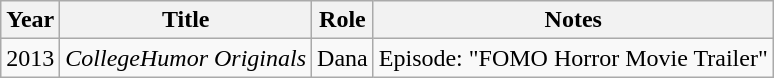<table class="wikitable sortable">
<tr>
<th>Year</th>
<th>Title</th>
<th>Role</th>
<th class="unsortable">Notes</th>
</tr>
<tr>
<td>2013</td>
<td><em>CollegeHumor Originals</em></td>
<td>Dana</td>
<td>Episode: "FOMO Horror Movie Trailer"</td>
</tr>
</table>
